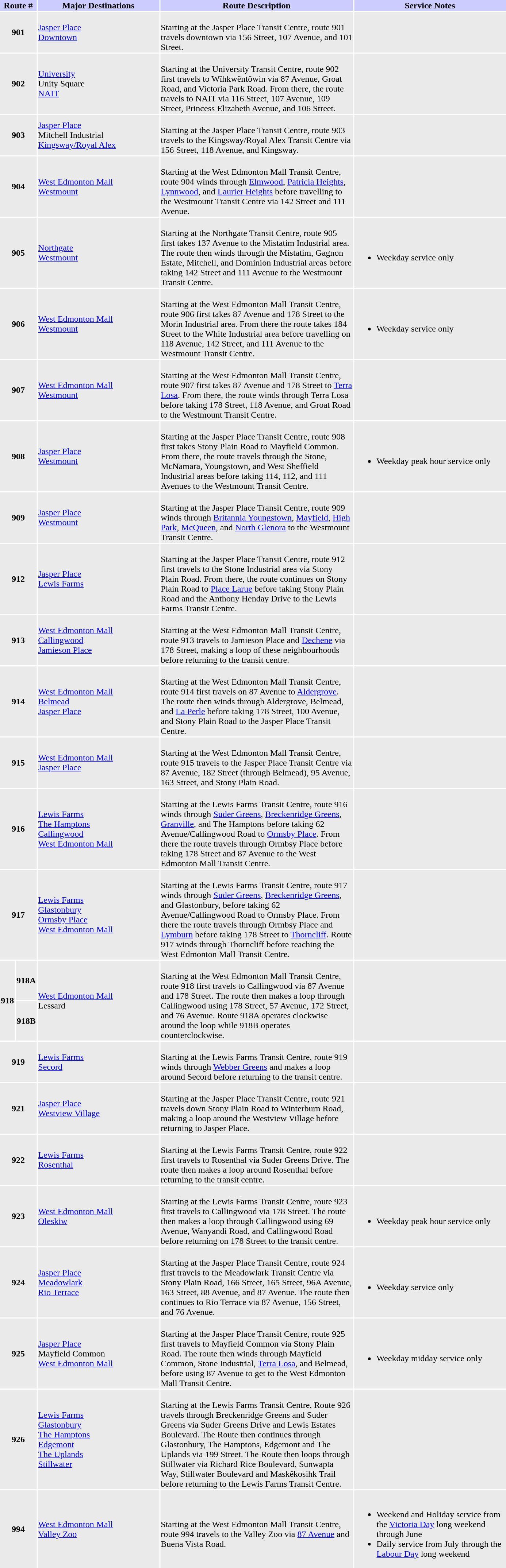<table>
<tr>
<th width="25"></th>
<td width="25"></td>
<td width="220"></td>
<td width="350"></td>
<td width="275"></td>
</tr>
<tr bgcolor="#ccccff">
<td colspan="2" align="center"><strong>Route #</strong></td>
<td align="center"><strong>Major Destinations</strong></td>
<td align="center"><strong>Route Description</strong></td>
<td align="center"><strong>Service Notes</strong></td>
</tr>
<tr bgcolor="#eaeaea">
<td colspan="2" align="center"><strong>901</strong></td>
<td><a href='#'>Jasper Place</a><br><a href='#'>Downtown</a></td>
<td><br>Starting at the Jasper Place Transit Centre, route 901 travels downtown via 156 Street, 107 Avenue, and 101 Street.</td>
<td></td>
</tr>
<tr bgcolor="#eaeaea">
<td colspan="2" align="center"><strong>902</strong></td>
<td><a href='#'>University</a><br>Unity Square<br><a href='#'>NAIT</a></td>
<td><br>Starting at the University Transit Centre, route 902 first travels to Wîhkwêntôwin via 87 Avenue, Groat Road, and Victoria Park Road. From there, the route travels to NAIT via 116 Street, 107 Avenue, 109 Street, Princess Elizabeth Avenue, and 106 Street.</td>
<td></td>
</tr>
<tr bgcolor="#eaeaea">
<td colspan="2" align="center"><strong>903</strong></td>
<td><a href='#'>Jasper Place</a><br>Mitchell Industrial<br><a href='#'>Kingsway/Royal Alex</a></td>
<td><br>Starting at the Jasper Place Transit Centre, route 903 travels to the Kingsway/Royal Alex Transit Centre via 156 Street, 118 Avenue, and Kingsway.</td>
<td></td>
</tr>
<tr bgcolor="#eaeaea">
<td colspan="2" align="center"><strong>904</strong></td>
<td><a href='#'>West Edmonton Mall</a><br><a href='#'>Westmount</a></td>
<td><br>Starting at the West Edmonton Mall Transit Centre, route 904 winds through <a href='#'>Elmwood</a>, <a href='#'>Patricia Heights</a>, <a href='#'>Lynnwood</a>, and <a href='#'>Laurier Heights</a> before travelling to the Westmount Transit Centre via 142 Street and 111 Avenue.</td>
<td></td>
</tr>
<tr bgcolor="#eaeaea">
<td colspan="2" align="center"><strong>905</strong></td>
<td><a href='#'>Northgate</a><br><a href='#'>Westmount</a></td>
<td><br>Starting at the Northgate Transit Centre, route 905 first takes 137 Avenue to the Mistatim Industrial area. The route then winds through the Mistatim, Gagnon Estate, Mitchell, and Dominion Industrial areas before taking 142 Street and 111 Avenue to the Westmount Transit Centre.</td>
<td><br><ul><li>Weekday service only</li></ul></td>
</tr>
<tr bgcolor="#eaeaea">
<td colspan="2" align="center"><strong>906</strong></td>
<td><a href='#'>West Edmonton Mall</a><br><a href='#'>Westmount</a></td>
<td><br>Starting at the West Edmonton Mall Transit Centre, route 906 first takes 87 Avenue and 178 Street to the Morin Industrial area. From there the route takes 184 Street to the White Industrial area before travelling on 118 Avenue, 142 Street, and 111 Avenue to the Westmount Transit Centre.</td>
<td><br><ul><li>Weekday service only</li></ul></td>
</tr>
<tr bgcolor="#eaeaea">
<td colspan="2" align="center"><strong>907</strong></td>
<td><a href='#'>West Edmonton Mall</a><br><a href='#'>Westmount</a></td>
<td><br>Starting at the West Edmonton Mall Transit Centre, route 907 first takes 87 Avenue and 178 Street to <a href='#'>Terra Losa</a>. From there, the route winds through Terra Losa before taking 178 Street, 118 Avenue, and Groat Road to the Westmount Transit Centre.</td>
<td></td>
</tr>
<tr bgcolor="#eaeaea">
<td colspan="2" align="center"><strong>908</strong></td>
<td><a href='#'>Jasper Place</a><br><a href='#'>Westmount</a></td>
<td><br>Starting at the Jasper Place Transit Centre, route 908 first takes Stony Plain Road to Mayfield Common. From there, the route travels through the Stone, McNamara, Youngstown, and West Sheffield Industrial areas before taking 114, 112, and 111 Avenues to the Westmount Transit Centre.</td>
<td><br><ul><li>Weekday peak hour service only</li></ul></td>
</tr>
<tr bgcolor="#eaeaea">
<td colspan="2" align="center"><strong>909</strong></td>
<td><a href='#'>Jasper Place</a><br><a href='#'>Westmount</a></td>
<td><br>Starting at the Jasper Place Transit Centre, route 909 winds through <a href='#'>Britannia Youngstown</a>, <a href='#'>Mayfield</a>, <a href='#'>High Park</a>, <a href='#'>McQueen</a>, and <a href='#'>North Glenora</a> to the Westmount Transit Centre.</td>
<td></td>
</tr>
<tr bgcolor="#eaeaea">
<td colspan="2" align="center"><strong>912</strong></td>
<td><a href='#'>Jasper Place</a><br><a href='#'>Lewis Farms</a></td>
<td><br>Starting at the Jasper Place Transit Centre, route 912 first travels to the Stone Industrial area via Stony Plain Road. From there, the route continues on Stony Plain Road to <a href='#'>Place Larue</a> before taking Stony Plain Road and the Anthony Henday Drive to the Lewis Farms Transit Centre.</td>
<td></td>
</tr>
<tr bgcolor="#eaeaea">
<td colspan="2" align="center"><strong>913</strong></td>
<td><a href='#'>West Edmonton Mall</a><br><a href='#'>Callingwood</a><br><a href='#'>Jamieson Place</a></td>
<td><br>Starting at the West Edmonton Mall Transit Centre, route 913 travels to Jamieson Place and <a href='#'>Dechene</a> via 178 Street, making a loop of these neighbourhoods before returning to the transit centre.</td>
<td></td>
</tr>
<tr bgcolor="#eaeaea">
<td colspan="2" align="center"><strong>914</strong></td>
<td><a href='#'>West Edmonton Mall</a><br><a href='#'>Belmead</a><br><a href='#'>Jasper Place</a></td>
<td><br>Starting at the West Edmonton Mall Transit Centre, route 914 first travels on 87 Avenue to <a href='#'>Aldergrove</a>. The route then winds through Aldergrove, Belmead, and <a href='#'>La Perle</a> before taking 178 Street, 100 Avenue, and Stony Plain Road to the Jasper Place Transit Centre.</td>
<td></td>
</tr>
<tr bgcolor="#eaeaea">
<td colspan="2" align="center"><strong>915</strong></td>
<td><a href='#'>West Edmonton Mall</a><br><a href='#'>Jasper Place</a></td>
<td><br>Starting at the West Edmonton Mall Transit Centre, route 915 travels to the Jasper Place Transit Centre via 87 Avenue, 182 Street (through Belmead), 95 Avenue, 163 Street, and Stony Plain Road.</td>
<td></td>
</tr>
<tr bgcolor="#eaeaea">
<td colspan="2" align="center"><strong>916</strong></td>
<td><a href='#'>Lewis Farms</a><br><a href='#'>The Hamptons</a><br><a href='#'>Callingwood</a><br><a href='#'>West Edmonton Mall</a></td>
<td><br>Starting at the Lewis Farms Transit Centre, route 916 winds through <a href='#'>Suder Greens</a>, <a href='#'>Breckenridge Greens</a>, <a href='#'>Granville</a>, and The Hamptons before taking 62 Avenue/Callingwood Road to <a href='#'>Ormsby Place</a>. From there the route travels through Ormbsy Place before taking 178 Street and 87 Avenue to the West Edmonton Mall Transit Centre.</td>
<td></td>
</tr>
<tr bgcolor="#eaeaea">
<td colspan="2" align="center"><strong>917</strong></td>
<td><a href='#'>Lewis Farms</a><br><a href='#'>Glastonbury</a><br><a href='#'>Ormsby Place</a><br><a href='#'>West Edmonton Mall</a></td>
<td><br>Starting at the Lewis Farms Transit Centre, route 917 winds through <a href='#'>Suder Greens</a>, <a href='#'>Breckenridge Greens</a>, and Glastonbury, before taking 62 Avenue/Callingwood Road to Ormsby Place. From there the route travels through Ormbsy Place and <a href='#'>Lymburn</a> before taking 178 Street to <a href='#'>Thorncliff</a>. Route 917 winds through Thorncliff before reaching the West Edmonton Mall Transit Centre.</td>
<td></td>
</tr>
<tr bgcolor="#eaeaea">
<td rowspan="2" align="center"><strong>918</strong></td>
<td align="center"><strong>918A</strong></td>
<td rowspan="2"><a href='#'>West Edmonton Mall</a><br>Lessard</td>
<td rowspan="2"><br>Starting at the West Edmonton Mall Transit Centre, route 918 first travels to Callingwood via 87 Avenue and 178 Street. The route then makes a loop through Callingwood using 178 Street, 57 Avenue, 172 Street, and 76 Avenue. Route 918A operates clockwise around the loop while 918B operates counterclockwise.</td>
<td rowspan="2"></td>
</tr>
<tr bgcolor="#eaeaea">
<td align="center"><strong>918B</strong></td>
</tr>
<tr bgcolor="#eaeaea">
<td colspan="2" align="center"><strong>919</strong></td>
<td><a href='#'>Lewis Farms</a><br><a href='#'>Secord</a></td>
<td><br>Starting at the Lewis Farms Transit Centre, route 919 winds through <a href='#'>Webber Greens</a> and makes a loop around Secord before returning to the transit centre.</td>
<td></td>
</tr>
<tr bgcolor="#eaeaea">
<td colspan="2" align="center"><strong>921</strong></td>
<td><a href='#'>Jasper Place</a><br><a href='#'>Westview Village</a></td>
<td><br>Starting at the Jasper Place Transit Centre, route 921 travels down Stony Plain Road to Winterburn Road, making a loop around the Westview Village before returning to Jasper Place.</td>
<td></td>
</tr>
<tr bgcolor="#eaeaea">
<td colspan="2" align="center"><strong>922</strong></td>
<td><a href='#'>Lewis Farms</a><br><a href='#'>Rosenthal</a></td>
<td><br>Starting at the Lewis Farms Transit Centre, route 922 first travels to Rosenthal via Suder Greens Drive. The route then makes a loop around Rosenthal before returning to the transit centre.</td>
<td></td>
</tr>
<tr bgcolor="#eaeaea">
<td colspan="2" align="center"><strong>923</strong></td>
<td><a href='#'>West Edmonton Mall</a><br><a href='#'>Oleskiw</a></td>
<td><br>Starting at the Lewis Farms Transit Centre, route 923 first travels to Callingwood via 178 Street. The route then makes a loop through Callingwood using 69 Avenue, Wanyandi Road, and Callingwood Road before returning on 178 Street to the transit centre.</td>
<td><br><ul><li>Weekday peak hour service only</li></ul></td>
</tr>
<tr bgcolor="#eaeaea">
<td colspan="2" align="center"><strong>924</strong></td>
<td><a href='#'>Jasper Place</a><br><a href='#'>Meadowlark</a><br><a href='#'>Rio Terrace</a></td>
<td><br>Starting at the Jasper Place Transit Centre, route 924 first travels to the Meadowlark Transit Centre via Stony Plain Road, 166 Street, 165 Street, 96A Avenue, 163 Street, 88 Avenue, and 87 Avenue. The route then continues to Rio Terrace via 87 Avenue, 156 Street, and 76 Avenue.</td>
<td><br><ul><li>Weekday service only</li></ul></td>
</tr>
<tr bgcolor="#eaeaea">
<td colspan="2" align="center"><strong>925</strong></td>
<td><a href='#'>Jasper Place</a><br>Mayfield Common<br><a href='#'>West Edmonton Mall</a></td>
<td><br>Starting at the Jasper Place Transit Centre, route 925 first travels to Mayfield Common via Stony Plain Road. The route then winds through Mayfield Common, Stone Industrial, <a href='#'>Terra Losa</a>, and Belmead, before using 87 Avenue to get to the West Edmonton Mall Transit Centre.</td>
<td><br><ul><li>Weekday midday service only</li></ul></td>
</tr>
<tr bgcolor="#eaeaea">
<td colspan="2" align="center"><strong>926</strong></td>
<td><a href='#'>Lewis Farms</a><br><a href='#'>Glastonbury</a><br><a href='#'>The Hamptons</a><br><a href='#'>Edgemont</a><br><a href='#'>The Uplands</a><br><a href='#'>Stillwater</a></td>
<td><br>Starting at the Lewis Farms Transit Centre, Route 926 travels through Breckenridge Greens and Suder Greens via Suder Greens Drive and Lewis Estates Boulevard. The Route then continues through Glastonbury, The Hamptons, Edgemont and The Uplands via 199 Street. The Route then loops through Stillwater via Richard Rice Boulevard, Sunwapta Way, Stillwater Boulevard and Maskêkosihk Trail before returning to the Lewis Farms Transit Centre.</td>
<td></td>
</tr>
<tr bgcolor="#eaeaea">
<td colspan="2" align="center"><strong>994</strong></td>
<td><a href='#'>West Edmonton Mall</a><br><a href='#'>Valley Zoo</a></td>
<td><br>Starting at the West Edmonton Mall Transit Centre, route 994 travels to the Valley Zoo via <a href='#'>87 Avenue</a> and Buena Vista Road.</td>
<td><br><ul><li>Weekend and Holiday service from the <a href='#'>Victoria Day</a> long weekend through June</li><li>Daily service from July through the <a href='#'>Labour Day</a> long weekend</li></ul></td>
</tr>
</table>
